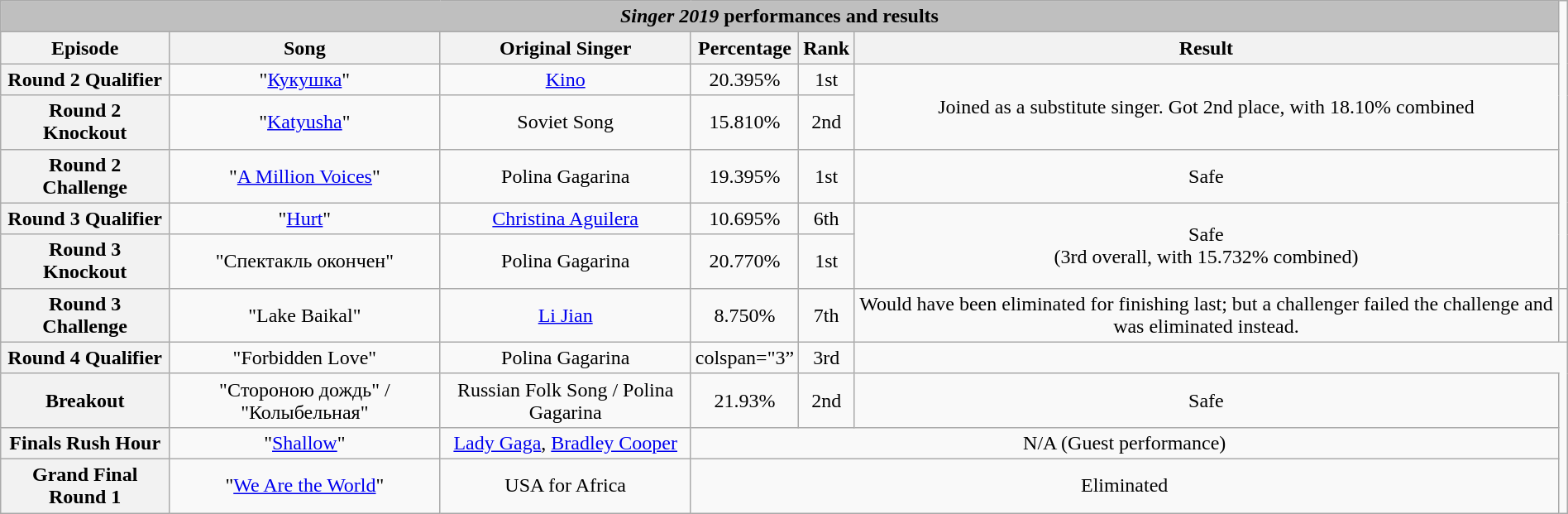<table class="wikitable collapsible collapsed" style="width:100%; margin:1em auto 1em auto; text-align:center;">
<tr>
<th colspan="6" style="background:#BFBFBF;"><em>Singer 2019</em> performances and results</th>
</tr>
<tr>
<th scope="col">Episode</th>
<th scope="col">Song</th>
<th scope="col">Original Singer</th>
<th scope="col">Percentage</th>
<th scope="col">Rank</th>
<th scope="col">Result</th>
</tr>
<tr>
<th>Round 2 Qualifier</th>
<td>"<a href='#'>Кукушка</a>"</td>
<td><a href='#'>Kino</a></td>
<td>20.395%</td>
<td>1st</td>
<td rowspan="2">Joined as a substitute singer. Got 2nd place, with 18.10% combined</td>
</tr>
<tr>
<th>Round 2 Knockout</th>
<td>"<a href='#'>Katyusha</a>"</td>
<td>Soviet Song</td>
<td>15.810%</td>
<td>2nd</td>
</tr>
<tr>
<th>Round 2 Challenge</th>
<td>"<a href='#'>A Million Voices</a>"</td>
<td>Polina Gagarina</td>
<td>19.395%</td>
<td>1st</td>
<td>Safe</td>
</tr>
<tr>
<th>Round 3 Qualifier</th>
<td>"<a href='#'>Hurt</a>"</td>
<td><a href='#'>Christina Aguilera</a></td>
<td>10.695%</td>
<td>6th</td>
<td rowspan=2>Safe<br>(3rd overall, with 15.732% combined)</td>
</tr>
<tr>
<th>Round 3 Knockout</th>
<td>"Спектакль окончен"</td>
<td>Polina Gagarina</td>
<td>20.770%</td>
<td>1st</td>
</tr>
<tr>
<th>Round 3 Challenge</th>
<td>"Lake Baikal"</td>
<td><a href='#'>Li Jian</a></td>
<td>8.750%</td>
<td>7th</td>
<td>Would have been eliminated for finishing last; but a challenger failed the challenge and was eliminated instead.</td>
<td></td>
</tr>
<tr>
<th>Round 4 Qualifier</th>
<td>"Forbidden Love"</td>
<td>Polina Gagarina</td>
<td>colspan="3”</td>
<td>3rd</td>
</tr>
<tr>
<th>Breakout</th>
<td>"Cтороною дождь" / "Колыбельная"</td>
<td>Russian Folk Song / Polina Gagarina</td>
<td>21.93%</td>
<td>2nd</td>
<td>Safe</td>
</tr>
<tr>
<th>Finals Rush Hour</th>
<td>"<a href='#'>Shallow</a>"</td>
<td><a href='#'>Lady Gaga</a>, <a href='#'>Bradley Cooper</a></td>
<td colspan="3">N/A (Guest performance)</td>
</tr>
<tr>
<th>Grand Final Round 1</th>
<td>"<a href='#'>We Are the World</a>"</td>
<td>USA for Africa</td>
<td colspan="3">Eliminated</td>
</tr>
</table>
